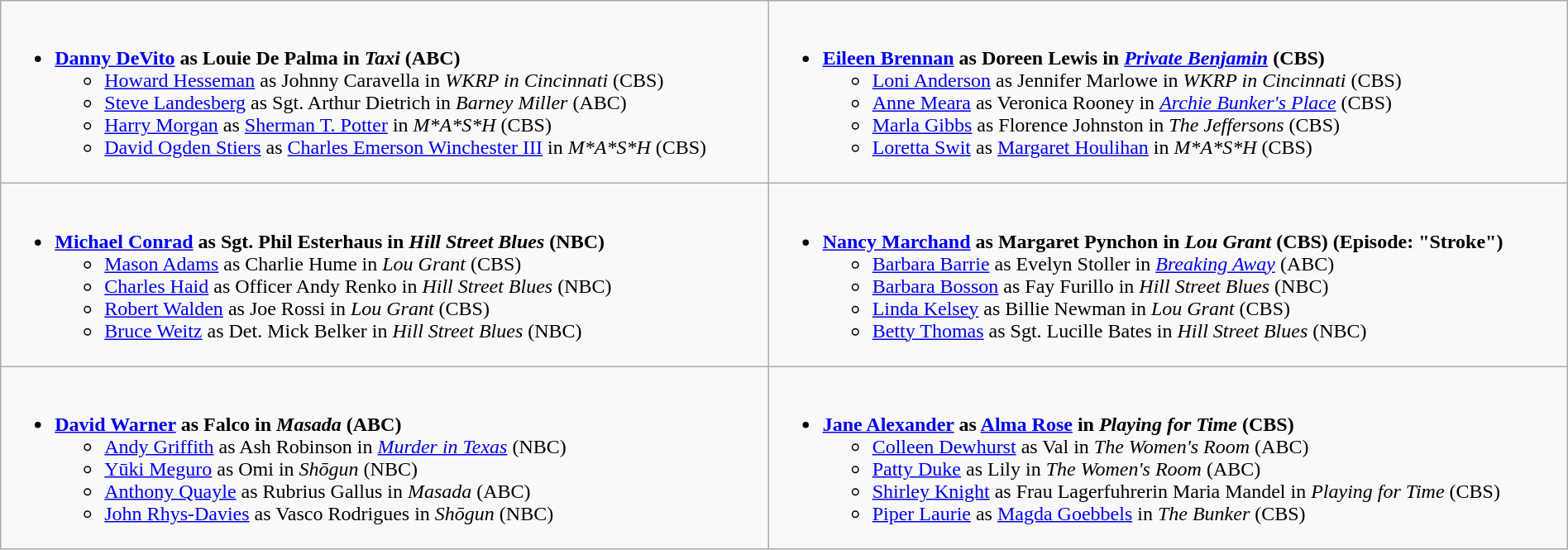<table class=wikitable width="100%">
<tr>
<td style="vertical-align:top;"><br><ul><li><strong><a href='#'>Danny DeVito</a> as Louie De Palma in <em>Taxi</em> (ABC)</strong><ul><li><a href='#'>Howard Hesseman</a> as Johnny Caravella in <em>WKRP in Cincinnati</em> (CBS)</li><li><a href='#'>Steve Landesberg</a> as Sgt. Arthur Dietrich in <em>Barney Miller</em> (ABC)</li><li><a href='#'>Harry Morgan</a> as <a href='#'>Sherman T. Potter</a> in <em>M*A*S*H</em> (CBS)</li><li><a href='#'>David Ogden Stiers</a> as <a href='#'>Charles Emerson Winchester III</a> in <em>M*A*S*H</em> (CBS)</li></ul></li></ul></td>
<td style="vertical-align:top;"><br><ul><li><strong><a href='#'>Eileen Brennan</a> as Doreen Lewis in <em><a href='#'>Private Benjamin</a></em> (CBS)</strong><ul><li><a href='#'>Loni Anderson</a> as Jennifer Marlowe in <em>WKRP in Cincinnati</em> (CBS)</li><li><a href='#'>Anne Meara</a> as Veronica Rooney in <em><a href='#'>Archie Bunker's Place</a></em> (CBS)</li><li><a href='#'>Marla Gibbs</a> as Florence Johnston in <em>The Jeffersons</em> (CBS)</li><li><a href='#'>Loretta Swit</a> as <a href='#'>Margaret Houlihan</a> in <em>M*A*S*H</em> (CBS)</li></ul></li></ul></td>
</tr>
<tr>
<td style="vertical-align:top;"><br><ul><li><strong><a href='#'>Michael Conrad</a> as Sgt. Phil Esterhaus in <em>Hill Street Blues</em> (NBC)</strong><ul><li><a href='#'>Mason Adams</a> as Charlie Hume in <em>Lou Grant</em> (CBS)</li><li><a href='#'>Charles Haid</a> as Officer Andy Renko in <em>Hill Street Blues</em> (NBC)</li><li><a href='#'>Robert Walden</a> as Joe Rossi in <em>Lou Grant</em> (CBS)</li><li><a href='#'>Bruce Weitz</a> as Det. Mick Belker in <em>Hill Street Blues</em> (NBC)</li></ul></li></ul></td>
<td style="vertical-align:top;"><br><ul><li><strong><a href='#'>Nancy Marchand</a> as Margaret Pynchon in <em>Lou Grant</em> (CBS) (Episode: "Stroke")</strong><ul><li><a href='#'>Barbara Barrie</a> as Evelyn Stoller in <em><a href='#'>Breaking Away</a></em> (ABC)</li><li><a href='#'>Barbara Bosson</a> as Fay Furillo in <em>Hill Street Blues</em> (NBC)</li><li><a href='#'>Linda Kelsey</a> as Billie Newman in <em>Lou Grant</em> (CBS)</li><li><a href='#'>Betty Thomas</a> as Sgt. Lucille Bates in <em>Hill Street Blues</em> (NBC)</li></ul></li></ul></td>
</tr>
<tr>
<td style="vertical-align:top;"><br><ul><li><strong><a href='#'>David Warner</a> as Falco in <em>Masada</em> (ABC)</strong><ul><li><a href='#'>Andy Griffith</a> as Ash Robinson in <em><a href='#'>Murder in Texas</a></em> (NBC)</li><li><a href='#'>Yūki Meguro</a> as Omi in <em>Shōgun</em> (NBC)</li><li><a href='#'>Anthony Quayle</a> as Rubrius Gallus in <em>Masada</em> (ABC)</li><li><a href='#'>John Rhys-Davies</a> as Vasco Rodrigues in <em>Shōgun</em> (NBC)</li></ul></li></ul></td>
<td style="vertical-align:top;"><br><ul><li><strong><a href='#'>Jane Alexander</a> as <a href='#'>Alma Rose</a> in <em>Playing for Time</em> (CBS)</strong><ul><li><a href='#'>Colleen Dewhurst</a> as Val in <em>The Women's Room</em> (ABC)</li><li><a href='#'>Patty Duke</a> as Lily in <em>The Women's Room</em> (ABC)</li><li><a href='#'>Shirley Knight</a> as Frau Lagerfuhrerin Maria Mandel in <em>Playing for Time</em> (CBS)</li><li><a href='#'>Piper Laurie</a> as <a href='#'>Magda Goebbels</a> in <em>The Bunker</em> (CBS)</li></ul></li></ul></td>
</tr>
</table>
